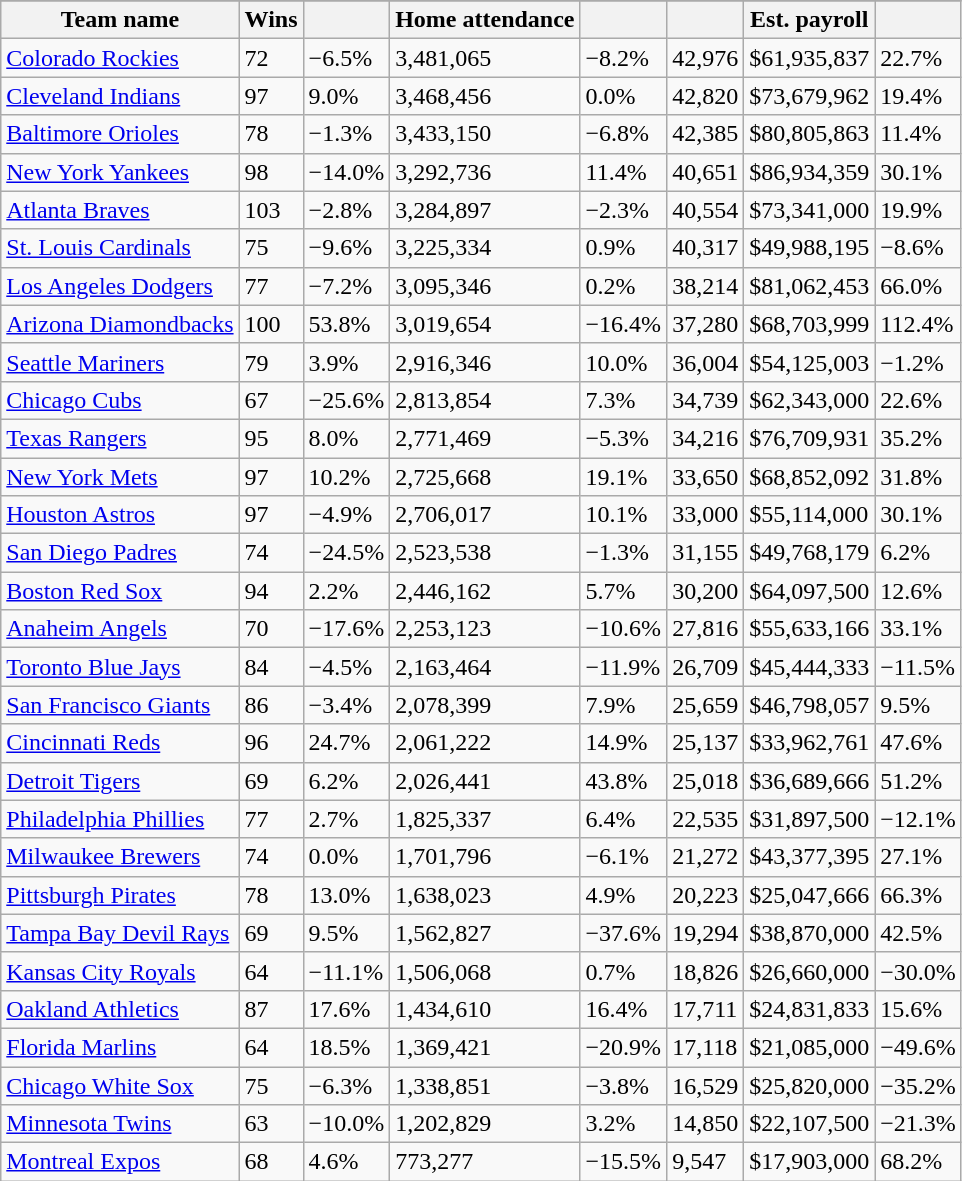<table class="wikitable sortable">
<tr style="text-align:center; font-size:larger;">
</tr>
<tr>
<th>Team name</th>
<th>Wins</th>
<th></th>
<th>Home attendance</th>
<th></th>
<th></th>
<th>Est. payroll</th>
<th></th>
</tr>
<tr>
<td><a href='#'>Colorado Rockies</a></td>
<td>72</td>
<td>−6.5%</td>
<td>3,481,065</td>
<td>−8.2%</td>
<td>42,976</td>
<td>$61,935,837</td>
<td>22.7%</td>
</tr>
<tr>
<td><a href='#'>Cleveland Indians</a></td>
<td>97</td>
<td>9.0%</td>
<td>3,468,456</td>
<td>0.0%</td>
<td>42,820</td>
<td>$73,679,962</td>
<td>19.4%</td>
</tr>
<tr>
<td><a href='#'>Baltimore Orioles</a></td>
<td>78</td>
<td>−1.3%</td>
<td>3,433,150</td>
<td>−6.8%</td>
<td>42,385</td>
<td>$80,805,863</td>
<td>11.4%</td>
</tr>
<tr>
<td><a href='#'>New York Yankees</a></td>
<td>98</td>
<td>−14.0%</td>
<td>3,292,736</td>
<td>11.4%</td>
<td>40,651</td>
<td>$86,934,359</td>
<td>30.1%</td>
</tr>
<tr>
<td><a href='#'>Atlanta Braves</a></td>
<td>103</td>
<td>−2.8%</td>
<td>3,284,897</td>
<td>−2.3%</td>
<td>40,554</td>
<td>$73,341,000</td>
<td>19.9%</td>
</tr>
<tr>
<td><a href='#'>St. Louis Cardinals</a></td>
<td>75</td>
<td>−9.6%</td>
<td>3,225,334</td>
<td>0.9%</td>
<td>40,317</td>
<td>$49,988,195</td>
<td>−8.6%</td>
</tr>
<tr>
<td><a href='#'>Los Angeles Dodgers</a></td>
<td>77</td>
<td>−7.2%</td>
<td>3,095,346</td>
<td>0.2%</td>
<td>38,214</td>
<td>$81,062,453</td>
<td>66.0%</td>
</tr>
<tr>
<td><a href='#'>Arizona Diamondbacks</a></td>
<td>100</td>
<td>53.8%</td>
<td>3,019,654</td>
<td>−16.4%</td>
<td>37,280</td>
<td>$68,703,999</td>
<td>112.4%</td>
</tr>
<tr>
<td><a href='#'>Seattle Mariners</a></td>
<td>79</td>
<td>3.9%</td>
<td>2,916,346</td>
<td>10.0%</td>
<td>36,004</td>
<td>$54,125,003</td>
<td>−1.2%</td>
</tr>
<tr>
<td><a href='#'>Chicago Cubs</a></td>
<td>67</td>
<td>−25.6%</td>
<td>2,813,854</td>
<td>7.3%</td>
<td>34,739</td>
<td>$62,343,000</td>
<td>22.6%</td>
</tr>
<tr>
<td><a href='#'>Texas Rangers</a></td>
<td>95</td>
<td>8.0%</td>
<td>2,771,469</td>
<td>−5.3%</td>
<td>34,216</td>
<td>$76,709,931</td>
<td>35.2%</td>
</tr>
<tr>
<td><a href='#'>New York Mets</a></td>
<td>97</td>
<td>10.2%</td>
<td>2,725,668</td>
<td>19.1%</td>
<td>33,650</td>
<td>$68,852,092</td>
<td>31.8%</td>
</tr>
<tr>
<td><a href='#'>Houston Astros</a></td>
<td>97</td>
<td>−4.9%</td>
<td>2,706,017</td>
<td>10.1%</td>
<td>33,000</td>
<td>$55,114,000</td>
<td>30.1%</td>
</tr>
<tr>
<td><a href='#'>San Diego Padres</a></td>
<td>74</td>
<td>−24.5%</td>
<td>2,523,538</td>
<td>−1.3%</td>
<td>31,155</td>
<td>$49,768,179</td>
<td>6.2%</td>
</tr>
<tr>
<td><a href='#'>Boston Red Sox</a></td>
<td>94</td>
<td>2.2%</td>
<td>2,446,162</td>
<td>5.7%</td>
<td>30,200</td>
<td>$64,097,500</td>
<td>12.6%</td>
</tr>
<tr>
<td><a href='#'>Anaheim Angels</a></td>
<td>70</td>
<td>−17.6%</td>
<td>2,253,123</td>
<td>−10.6%</td>
<td>27,816</td>
<td>$55,633,166</td>
<td>33.1%</td>
</tr>
<tr>
<td><a href='#'>Toronto Blue Jays</a></td>
<td>84</td>
<td>−4.5%</td>
<td>2,163,464</td>
<td>−11.9%</td>
<td>26,709</td>
<td>$45,444,333</td>
<td>−11.5%</td>
</tr>
<tr>
<td><a href='#'>San Francisco Giants</a></td>
<td>86</td>
<td>−3.4%</td>
<td>2,078,399</td>
<td>7.9%</td>
<td>25,659</td>
<td>$46,798,057</td>
<td>9.5%</td>
</tr>
<tr>
<td><a href='#'>Cincinnati Reds</a></td>
<td>96</td>
<td>24.7%</td>
<td>2,061,222</td>
<td>14.9%</td>
<td>25,137</td>
<td>$33,962,761</td>
<td>47.6%</td>
</tr>
<tr>
<td><a href='#'>Detroit Tigers</a></td>
<td>69</td>
<td>6.2%</td>
<td>2,026,441</td>
<td>43.8%</td>
<td>25,018</td>
<td>$36,689,666</td>
<td>51.2%</td>
</tr>
<tr>
<td><a href='#'>Philadelphia Phillies</a></td>
<td>77</td>
<td>2.7%</td>
<td>1,825,337</td>
<td>6.4%</td>
<td>22,535</td>
<td>$31,897,500</td>
<td>−12.1%</td>
</tr>
<tr>
<td><a href='#'>Milwaukee Brewers</a></td>
<td>74</td>
<td>0.0%</td>
<td>1,701,796</td>
<td>−6.1%</td>
<td>21,272</td>
<td>$43,377,395</td>
<td>27.1%</td>
</tr>
<tr>
<td><a href='#'>Pittsburgh Pirates</a></td>
<td>78</td>
<td>13.0%</td>
<td>1,638,023</td>
<td>4.9%</td>
<td>20,223</td>
<td>$25,047,666</td>
<td>66.3%</td>
</tr>
<tr>
<td><a href='#'>Tampa Bay Devil Rays</a></td>
<td>69</td>
<td>9.5%</td>
<td>1,562,827</td>
<td>−37.6%</td>
<td>19,294</td>
<td>$38,870,000</td>
<td>42.5%</td>
</tr>
<tr>
<td><a href='#'>Kansas City Royals</a></td>
<td>64</td>
<td>−11.1%</td>
<td>1,506,068</td>
<td>0.7%</td>
<td>18,826</td>
<td>$26,660,000</td>
<td>−30.0%</td>
</tr>
<tr>
<td><a href='#'>Oakland Athletics</a></td>
<td>87</td>
<td>17.6%</td>
<td>1,434,610</td>
<td>16.4%</td>
<td>17,711</td>
<td>$24,831,833</td>
<td>15.6%</td>
</tr>
<tr>
<td><a href='#'>Florida Marlins</a></td>
<td>64</td>
<td>18.5%</td>
<td>1,369,421</td>
<td>−20.9%</td>
<td>17,118</td>
<td>$21,085,000</td>
<td>−49.6%</td>
</tr>
<tr>
<td><a href='#'>Chicago White Sox</a></td>
<td>75</td>
<td>−6.3%</td>
<td>1,338,851</td>
<td>−3.8%</td>
<td>16,529</td>
<td>$25,820,000</td>
<td>−35.2%</td>
</tr>
<tr>
<td><a href='#'>Minnesota Twins</a></td>
<td>63</td>
<td>−10.0%</td>
<td>1,202,829</td>
<td>3.2%</td>
<td>14,850</td>
<td>$22,107,500</td>
<td>−21.3%</td>
</tr>
<tr>
<td><a href='#'>Montreal Expos</a></td>
<td>68</td>
<td>4.6%</td>
<td>773,277</td>
<td>−15.5%</td>
<td>9,547</td>
<td>$17,903,000</td>
<td>68.2%</td>
</tr>
</table>
